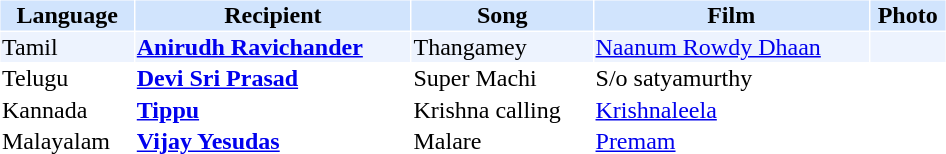<table cellspacing="1" cellpadding="1" border="0" style="width:50%;">
<tr style="background:#d1e4fd;">
<th>Language</th>
<th>Recipient</th>
<th>Song</th>
<th>Film</th>
<th>Photo</th>
</tr>
<tr style="background:#edf3fe;">
<td>Tamil</td>
<td><strong><a href='#'>Anirudh Ravichander</a></strong></td>
<td>Thangamey</td>
<td><a href='#'>Naanum Rowdy Dhaan</a></td>
<td></td>
</tr>
<tr>
<td>Telugu</td>
<td><strong><a href='#'>Devi Sri Prasad</a></strong></td>
<td>Super Machi</td>
<td>S/o satyamurthy</td>
<td></td>
</tr>
<tr>
<td>Kannada</td>
<td><strong><a href='#'>Tippu</a> </strong></td>
<td>Krishna calling</td>
<td><a href='#'>Krishnaleela</a></td>
<td></td>
</tr>
<tr>
<td>Malayalam</td>
<td><strong><a href='#'>Vijay Yesudas</a></strong></td>
<td>Malare</td>
<td><a href='#'>Premam</a></td>
<td></td>
</tr>
</table>
